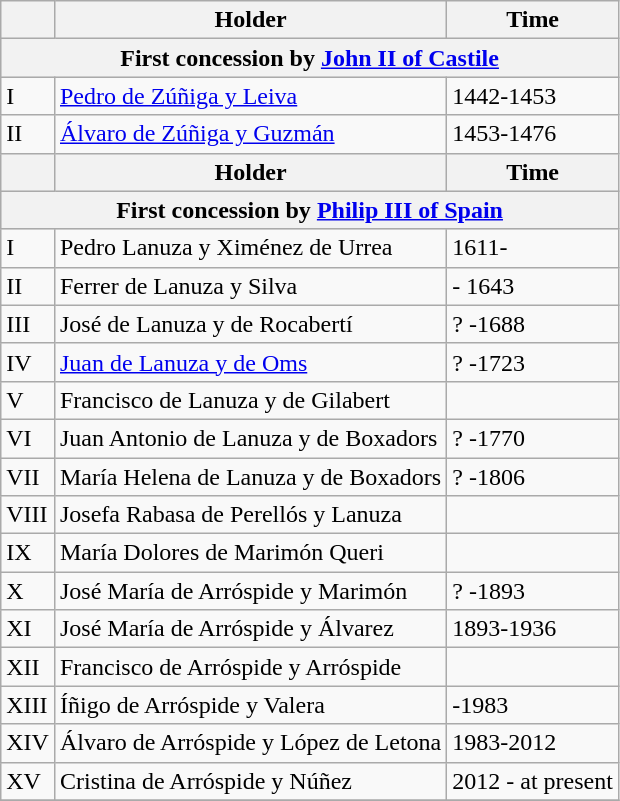<table class="wikitable">
<tr>
<th></th>
<th>Holder</th>
<th>Time</th>
</tr>
<tr bgcolor="#dddddd" |>
<th colspan="3">First concession by <a href='#'>John II of Castile</a></th>
</tr>
<tr>
<td>I</td>
<td><a href='#'>Pedro de Zúñiga y Leiva</a></td>
<td>1442-1453</td>
</tr>
<tr>
<td>II</td>
<td><a href='#'>Álvaro de Zúñiga y Guzmán</a></td>
<td>1453-1476</td>
</tr>
<tr>
<th></th>
<th>Holder</th>
<th>Time</th>
</tr>
<tr bgcolor="#dddddd" |>
<th colspan="3">First concession by <a href='#'>Philip III of Spain</a></th>
</tr>
<tr>
<td>I</td>
<td>Pedro Lanuza y Ximénez de Urrea</td>
<td>1611-</td>
</tr>
<tr>
<td>II</td>
<td>Ferrer de Lanuza y Silva</td>
<td>- 1643</td>
</tr>
<tr>
<td>III</td>
<td>José de Lanuza y de Rocabertí</td>
<td>? -1688</td>
</tr>
<tr>
<td>IV</td>
<td><a href='#'>Juan de Lanuza y de Oms</a></td>
<td>? -1723</td>
</tr>
<tr>
<td>V</td>
<td>Francisco de Lanuza y de Gilabert</td>
<td></td>
</tr>
<tr>
<td>VI</td>
<td>Juan Antonio de Lanuza y de Boxadors</td>
<td>? -1770</td>
</tr>
<tr>
<td>VII</td>
<td>María Helena de Lanuza y de Boxadors</td>
<td>? -1806</td>
</tr>
<tr>
<td>VIII</td>
<td>Josefa Rabasa de Perellós y Lanuza</td>
<td></td>
</tr>
<tr>
<td>IX</td>
<td>María Dolores de Marimón Queri</td>
<td></td>
</tr>
<tr>
<td>X</td>
<td>José María de Arróspide y Marimón</td>
<td>?  -1893</td>
</tr>
<tr>
<td>XI</td>
<td>José María de Arróspide y Álvarez</td>
<td>1893-1936</td>
</tr>
<tr>
<td>XII</td>
<td>Francisco de Arróspide y Arróspide</td>
<td></td>
</tr>
<tr>
<td>XIII</td>
<td>Íñigo de Arróspide y Valera</td>
<td>-1983</td>
</tr>
<tr>
<td>XIV</td>
<td>Álvaro de Arróspide y López de Letona</td>
<td>1983-2012</td>
</tr>
<tr>
<td>XV</td>
<td>Cristina de Arróspide y Núñez</td>
<td>2012 - at present</td>
</tr>
<tr>
</tr>
</table>
